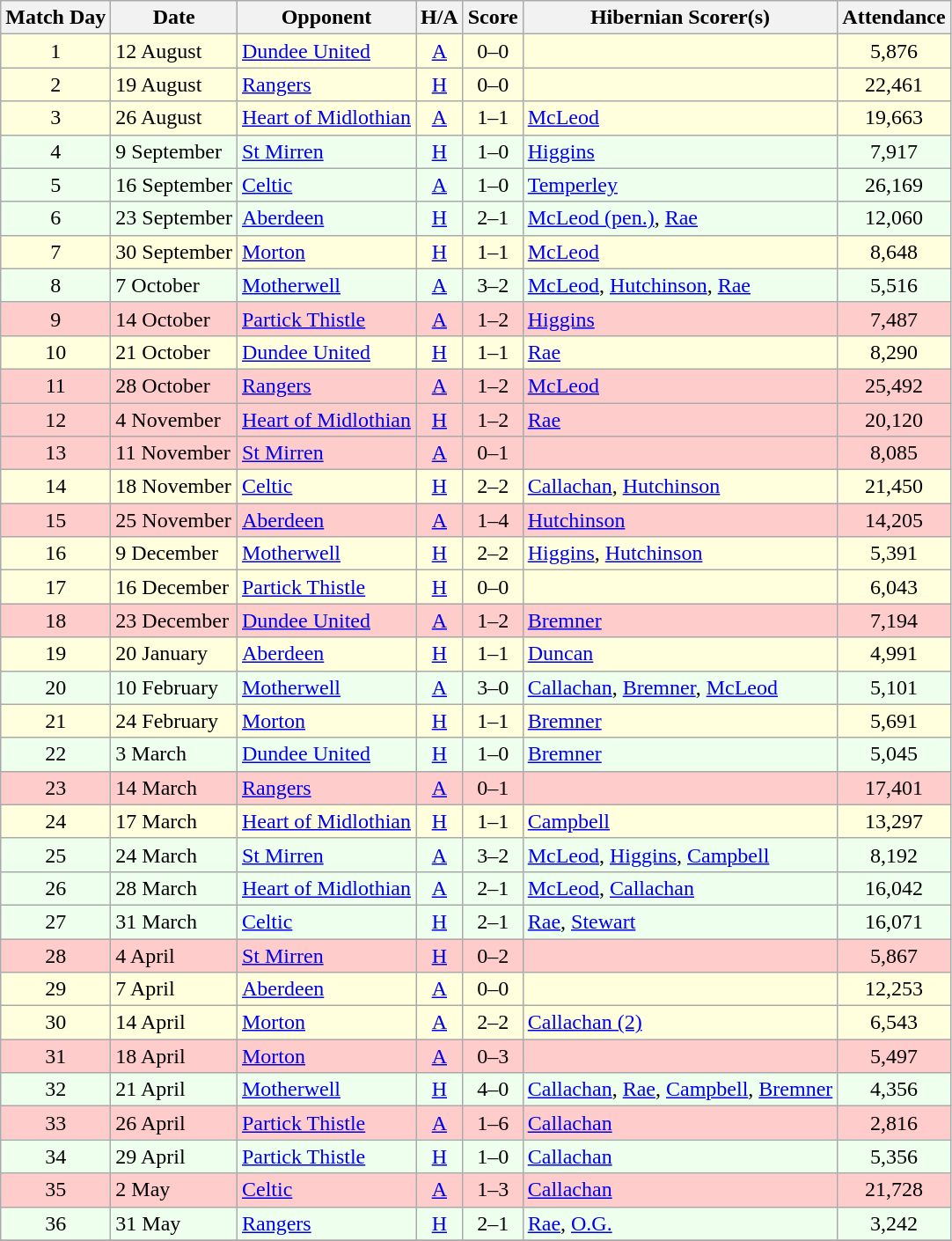<table class="wikitable" style="text-align:center">
<tr>
<th>Match Day</th>
<th>Date</th>
<th>Opponent</th>
<th>H/A</th>
<th>Score</th>
<th>Hibernian Scorer(s)</th>
<th>Attendance</th>
</tr>
<tr bgcolor=#FFFFDD>
<td>1</td>
<td align=left>12 August</td>
<td align=left><a href='#'>Dundee United</a></td>
<td><a href='#'>A</a></td>
<td>0–0</td>
<td align=left></td>
<td>5,876</td>
</tr>
<tr bgcolor=#FFFFDD>
<td>2</td>
<td align=left>19 August</td>
<td align=left><a href='#'>Rangers</a></td>
<td><a href='#'>H</a></td>
<td>0–0</td>
<td align=left></td>
<td>22,461</td>
</tr>
<tr bgcolor=#FFFFDD>
<td>3</td>
<td align=left>26 August</td>
<td align=left><a href='#'>Heart of Midlothian</a></td>
<td><a href='#'>A</a></td>
<td>1–1</td>
<td align=left><a href='#'>McLeod</a></td>
<td>19,663</td>
</tr>
<tr bgcolor=#EEFFEE>
<td>4</td>
<td align=left>9 September</td>
<td align=left><a href='#'>St Mirren</a></td>
<td><a href='#'>H</a></td>
<td>1–0</td>
<td align=left><a href='#'>Higgins</a></td>
<td>7,917</td>
</tr>
<tr bgcolor=#EEFFEE>
<td>5</td>
<td align=left>16 September</td>
<td align=left><a href='#'>Celtic</a></td>
<td><a href='#'>A</a></td>
<td>1–0</td>
<td align=left><a href='#'>Temperley</a></td>
<td>26,169</td>
</tr>
<tr bgcolor=#EEFFEE>
<td>6</td>
<td align=left>23 September</td>
<td align=left><a href='#'>Aberdeen</a></td>
<td><a href='#'>H</a></td>
<td>2–1</td>
<td align=left><a href='#'>McLeod (pen.)</a>, <a href='#'>Rae</a></td>
<td>12,060</td>
</tr>
<tr bgcolor=#FFFFDD>
<td>7</td>
<td align=left>30 September</td>
<td align=left><a href='#'>Morton</a></td>
<td><a href='#'>H</a></td>
<td>1–1</td>
<td align=left><a href='#'>McLeod</a></td>
<td>8,648</td>
</tr>
<tr bgcolor=#EEFFEE>
<td>8</td>
<td align=left>7 October</td>
<td align=left><a href='#'>Motherwell</a></td>
<td><a href='#'>A</a></td>
<td>3–2</td>
<td align=left><a href='#'>McLeod</a>, <a href='#'>Hutchinson</a>, <a href='#'>Rae</a></td>
<td>5,516</td>
</tr>
<tr bgcolor=#FFCCCC>
<td>9</td>
<td align=left>14 October</td>
<td align=left><a href='#'>Partick Thistle</a></td>
<td><a href='#'>A</a></td>
<td>1–2</td>
<td align=left><a href='#'>Higgins</a></td>
<td>7,487</td>
</tr>
<tr bgcolor=#FFFFDD>
<td>10</td>
<td align=left>21 October</td>
<td align=left><a href='#'>Dundee United</a></td>
<td><a href='#'>H</a></td>
<td>1–1</td>
<td align=left><a href='#'>Rae</a></td>
<td>8,290</td>
</tr>
<tr bgcolor=#FFCCCC>
<td>11</td>
<td align=left>28 October</td>
<td align=left><a href='#'>Rangers</a></td>
<td><a href='#'>A</a></td>
<td>1–2</td>
<td align=left><a href='#'>McLeod</a></td>
<td>25,492</td>
</tr>
<tr bgcolor=#FFCCCC>
<td>12</td>
<td align=left>4 November</td>
<td align=left><a href='#'>Heart of Midlothian</a></td>
<td><a href='#'>H</a></td>
<td>1–2</td>
<td align=left><a href='#'>Rae</a></td>
<td>20,120</td>
</tr>
<tr bgcolor=#FFCCCC>
<td>13</td>
<td align=left>11 November</td>
<td align=left><a href='#'>St Mirren</a></td>
<td><a href='#'>A</a></td>
<td>0–1</td>
<td align=left></td>
<td>8,085</td>
</tr>
<tr bgcolor=#FFFFDD>
<td>14</td>
<td align=left>18 November</td>
<td align=left><a href='#'>Celtic</a></td>
<td><a href='#'>H</a></td>
<td>2–2</td>
<td align=left><a href='#'>Callachan</a>, <a href='#'>Hutchinson</a></td>
<td>21,450</td>
</tr>
<tr bgcolor=#FFCCCC>
<td>15</td>
<td align=left>25 November</td>
<td align=left><a href='#'>Aberdeen</a></td>
<td><a href='#'>A</a></td>
<td>1–4</td>
<td align=left><a href='#'>Hutchinson</a></td>
<td>14,205</td>
</tr>
<tr bgcolor=#FFFFDD>
<td>16</td>
<td align=left>9 December</td>
<td align=left><a href='#'>Motherwell</a></td>
<td><a href='#'>H</a></td>
<td>2–2</td>
<td align=left><a href='#'>Higgins</a>, <a href='#'>Hutchinson</a></td>
<td>5,391</td>
</tr>
<tr bgcolor=#FFFFDD>
<td>17</td>
<td align=left>16 December</td>
<td align=left><a href='#'>Partick Thistle</a></td>
<td><a href='#'>H</a></td>
<td>0–0</td>
<td align=left></td>
<td>6,043</td>
</tr>
<tr bgcolor=#FFCCCC>
<td>18</td>
<td align=left>23 December</td>
<td align=left><a href='#'>Dundee United</a></td>
<td><a href='#'>A</a></td>
<td>1–2</td>
<td align=left><a href='#'>Bremner</a></td>
<td>7,194</td>
</tr>
<tr bgcolor=#FFFFDD>
<td>19</td>
<td align=left>20 January</td>
<td align=left><a href='#'>Aberdeen</a></td>
<td><a href='#'>H</a></td>
<td>1–1</td>
<td align=left><a href='#'>Duncan</a></td>
<td>4,991</td>
</tr>
<tr bgcolor=#EEFFEE>
<td>20</td>
<td align=left>10 February</td>
<td align=left><a href='#'>Motherwell</a></td>
<td><a href='#'>A</a></td>
<td>3–0</td>
<td align=left><a href='#'>Callachan</a>, <a href='#'>Bremner</a>, <a href='#'>McLeod</a></td>
<td>5,101</td>
</tr>
<tr bgcolor=#FFFFDD>
<td>21</td>
<td align=left>24 February</td>
<td align=left><a href='#'>Morton</a></td>
<td><a href='#'>H</a></td>
<td>1–1</td>
<td align=left><a href='#'>Bremner</a></td>
<td>5,691</td>
</tr>
<tr bgcolor=#EEFFEE>
<td>22</td>
<td align=left>3 March</td>
<td align=left><a href='#'>Dundee United</a></td>
<td><a href='#'>H</a></td>
<td>1–0</td>
<td align=left><a href='#'>Bremner</a></td>
<td>5,045</td>
</tr>
<tr bgcolor=#FFCCCC>
<td>23</td>
<td align=left>14 March</td>
<td align=left><a href='#'>Rangers</a></td>
<td><a href='#'>A</a></td>
<td>0–1</td>
<td align=left></td>
<td>17,401</td>
</tr>
<tr bgcolor=#FFFFDD>
<td>24</td>
<td align=left>17 March</td>
<td align=left><a href='#'>Heart of Midlothian</a></td>
<td><a href='#'>H</a></td>
<td>1–1</td>
<td align=left><a href='#'>Campbell</a></td>
<td>13,297</td>
</tr>
<tr bgcolor=#EEFFEE>
<td>25</td>
<td align=left>24 March</td>
<td align=left><a href='#'>St Mirren</a></td>
<td><a href='#'>A</a></td>
<td>3–2</td>
<td align=left><a href='#'>McLeod</a>, <a href='#'>Higgins</a>, <a href='#'>Campbell</a></td>
<td>8,192</td>
</tr>
<tr bgcolor=#EEFFEE>
<td>26</td>
<td align=left>28 March</td>
<td align=left><a href='#'>Heart of Midlothian</a></td>
<td><a href='#'>A</a></td>
<td>2–1</td>
<td align=left><a href='#'>McLeod</a>, <a href='#'>Callachan</a></td>
<td>16,042</td>
</tr>
<tr bgcolor=#EEFFEE>
<td>27</td>
<td align=left>31 March</td>
<td align=left><a href='#'>Celtic</a></td>
<td><a href='#'>H</a></td>
<td>2–1</td>
<td align=left><a href='#'>Rae</a>, <a href='#'>Stewart</a></td>
<td>16,071</td>
</tr>
<tr bgcolor=#FFCCCC>
<td>28</td>
<td align=left>4 April</td>
<td align=left><a href='#'>St Mirren</a></td>
<td><a href='#'>H</a></td>
<td>0–2</td>
<td align=left></td>
<td>5,867</td>
</tr>
<tr bgcolor=#FFFFDD>
<td>29</td>
<td align=left>7 April</td>
<td align=left><a href='#'>Aberdeen</a></td>
<td><a href='#'>A</a></td>
<td>0–0</td>
<td align=left></td>
<td>12,253</td>
</tr>
<tr bgcolor=#FFFFDD>
<td>30</td>
<td align=left>14 April</td>
<td align=left><a href='#'>Morton</a></td>
<td><a href='#'>A</a></td>
<td>2–2</td>
<td align=left><a href='#'>Callachan (2)</a></td>
<td>6,543</td>
</tr>
<tr bgcolor=#FFCCCC>
<td>31</td>
<td align=left>18 April</td>
<td align=left><a href='#'>Morton</a></td>
<td><a href='#'>A</a></td>
<td>0–3</td>
<td align=left></td>
<td>5,497</td>
</tr>
<tr bgcolor=#EEFFEE>
<td>32</td>
<td align=left>21 April</td>
<td align=left><a href='#'>Motherwell</a></td>
<td><a href='#'>H</a></td>
<td>4–0</td>
<td align=left><a href='#'>Callachan</a>, <a href='#'>Rae</a>, <a href='#'>Campbell</a>, <a href='#'>Bremner</a></td>
<td>4,356</td>
</tr>
<tr bgcolor=#FFCCCC>
<td>33</td>
<td align=left>26 April</td>
<td align=left><a href='#'>Partick Thistle</a></td>
<td><a href='#'>A</a></td>
<td>1–6</td>
<td align=left><a href='#'>Callachan</a></td>
<td>2,816</td>
</tr>
<tr bgcolor=#EEFFEE>
<td>34</td>
<td align=left>29 April</td>
<td align=left><a href='#'>Partick Thistle</a></td>
<td><a href='#'>H</a></td>
<td>1–0</td>
<td align=left><a href='#'>Callachan</a></td>
<td>5,356</td>
</tr>
<tr bgcolor=#FFCCCC>
<td>35</td>
<td align=left>2 May</td>
<td align=left><a href='#'>Celtic</a></td>
<td><a href='#'>A</a></td>
<td>1–3</td>
<td align=left><a href='#'>Callachan</a></td>
<td>21,728</td>
</tr>
<tr bgcolor=#EEFFEE>
<td>36</td>
<td align=left>31 May</td>
<td align=left><a href='#'>Rangers</a></td>
<td><a href='#'>H</a></td>
<td>2–1</td>
<td align=left><a href='#'>Rae</a>, <a href='#'>O.G.</a></td>
<td>3,242</td>
</tr>
<tr>
</tr>
</table>
